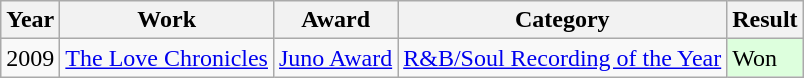<table class="wikitable">
<tr>
<th>Year</th>
<th>Work</th>
<th>Award</th>
<th>Category</th>
<th>Result</th>
</tr>
<tr>
<td>2009</td>
<td><a href='#'>The Love Chronicles</a></td>
<td><a href='#'>Juno Award</a></td>
<td><a href='#'>R&B/Soul Recording of the Year</a></td>
<td style="background:#dfd;">Won</td>
</tr>
</table>
